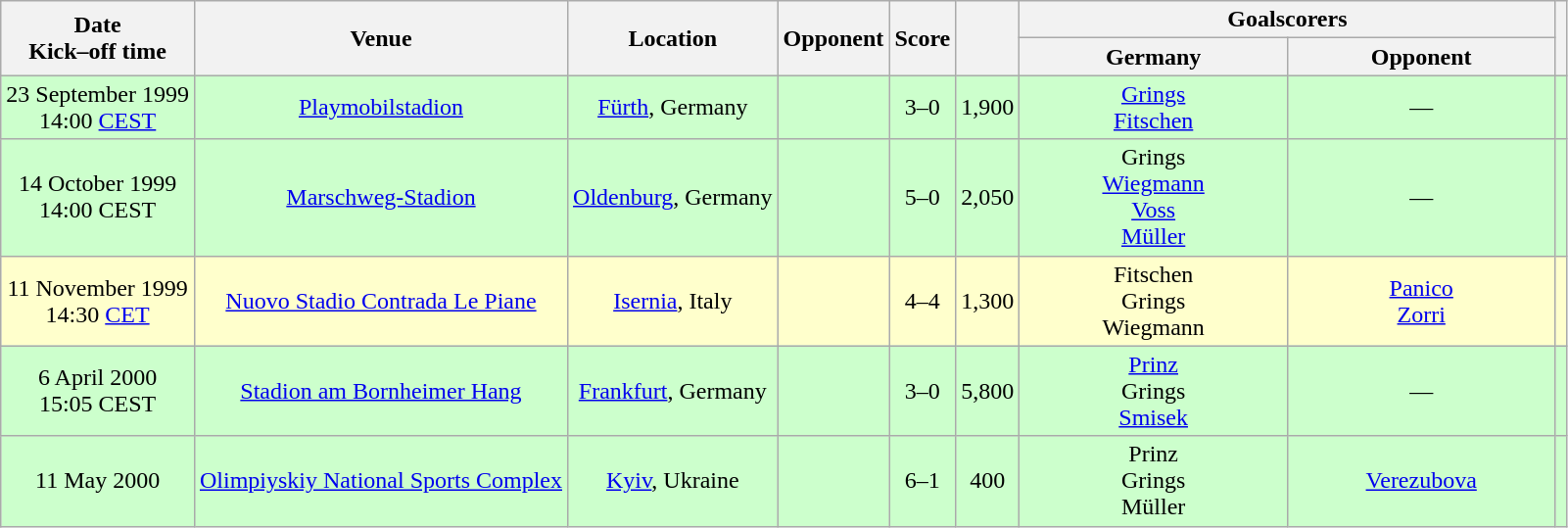<table class="wikitable" Style="text-align: center">
<tr>
<th rowspan="2">Date<br>Kick–off time</th>
<th rowspan="2">Venue</th>
<th rowspan="2">Location</th>
<th rowspan="2">Opponent</th>
<th rowspan="2">Score<br></th>
<th rowspan="2"></th>
<th colspan="2">Goalscorers</th>
<th rowspan="2"></th>
</tr>
<tr>
<th style="width:175px">Germany</th>
<th style="width:175px">Opponent</th>
</tr>
<tr style="background:#cfc">
<td>23 September 1999<br>14:00 <a href='#'>CEST</a></td>
<td><a href='#'>Playmobilstadion</a></td>
<td><a href='#'>Fürth</a>, Germany</td>
<td></td>
<td>3–0</td>
<td>1,900</td>
<td><a href='#'>Grings</a> <br><a href='#'>Fitschen</a> </td>
<td>—</td>
<td></td>
</tr>
<tr style="background:#cfc">
<td>14 October 1999<br>14:00 CEST</td>
<td><a href='#'>Marschweg-Stadion</a></td>
<td><a href='#'>Oldenburg</a>, Germany</td>
<td></td>
<td>5–0</td>
<td>2,050</td>
<td>Grings <br><a href='#'>Wiegmann</a> <br><a href='#'>Voss</a> <br><a href='#'>Müller</a> </td>
<td>—</td>
<td></td>
</tr>
<tr style="background:#ffc">
<td>11 November 1999<br>14:30 <a href='#'>CET</a></td>
<td><a href='#'>Nuovo Stadio Contrada Le Piane</a></td>
<td><a href='#'>Isernia</a>, Italy</td>
<td></td>
<td>4–4</td>
<td>1,300</td>
<td>Fitschen <br>Grings <br>Wiegmann </td>
<td><a href='#'>Panico</a> <br><a href='#'>Zorri</a> </td>
<td></td>
</tr>
<tr style="background:#cfc">
<td>6 April 2000<br>15:05 CEST</td>
<td><a href='#'>Stadion am Bornheimer Hang</a></td>
<td><a href='#'>Frankfurt</a>, Germany</td>
<td></td>
<td>3–0</td>
<td>5,800</td>
<td><a href='#'>Prinz</a> <br>Grings <br><a href='#'>Smisek</a> </td>
<td>—</td>
<td></td>
</tr>
<tr style="background:#cfc">
<td>11 May 2000</td>
<td><a href='#'>Olimpiyskiy National Sports Complex</a></td>
<td><a href='#'>Kyiv</a>, Ukraine</td>
<td></td>
<td>6–1</td>
<td>400</td>
<td>Prinz <br>Grings <br>Müller </td>
<td><a href='#'>Verezubova</a> </td>
<td></td>
</tr>
</table>
